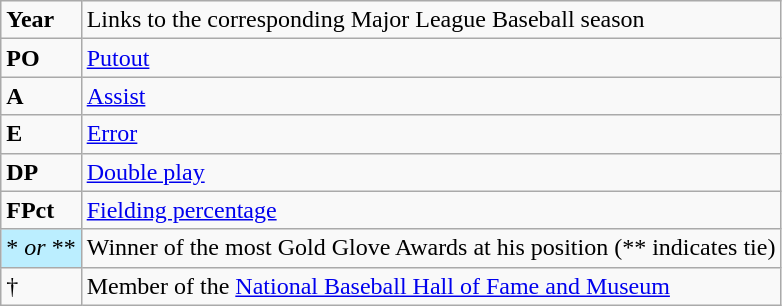<table class="wikitable" border="1">
<tr>
<td><strong>Year</strong></td>
<td>Links to the corresponding Major League Baseball season</td>
</tr>
<tr>
<td><strong>PO</strong></td>
<td><a href='#'>Putout</a></td>
</tr>
<tr>
<td><strong>A</strong></td>
<td><a href='#'>Assist</a></td>
</tr>
<tr>
<td><strong>E</strong></td>
<td><a href='#'>Error</a></td>
</tr>
<tr>
<td><strong>DP</strong></td>
<td><a href='#'>Double play</a></td>
</tr>
<tr>
<td><strong>FPct</strong></td>
<td><a href='#'>Fielding percentage</a></td>
</tr>
<tr>
<td bgcolor=#bbeeff>* <em>or</em> **</td>
<td>Winner of the most Gold Glove Awards at his position (** indicates tie)</td>
</tr>
<tr>
<td>†</td>
<td>Member of the <a href='#'>National Baseball Hall of Fame and Museum</a></td>
</tr>
</table>
